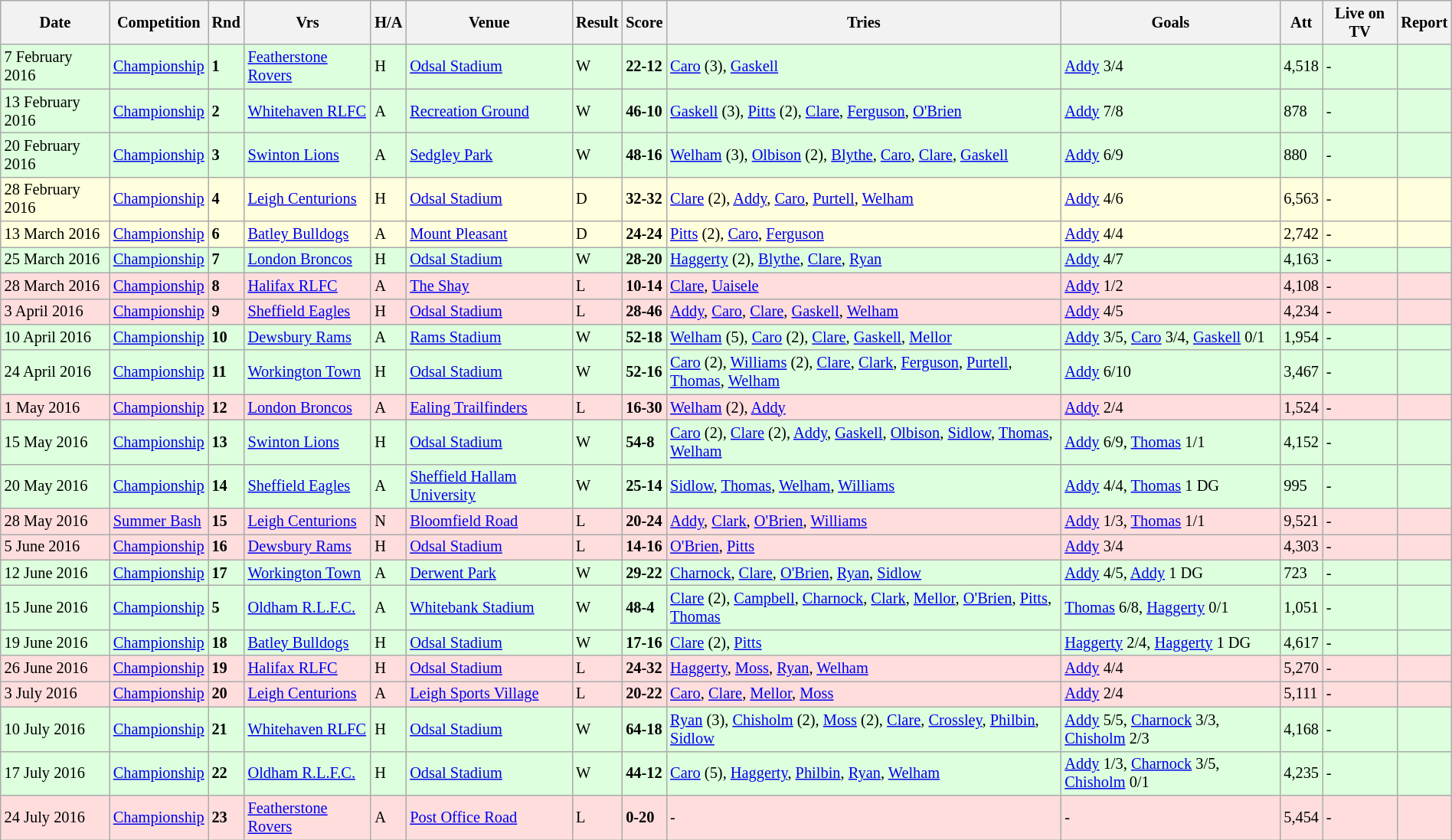<table class="wikitable"  style="font-size:85%; width:100%;">
<tr>
<th>Date</th>
<th>Competition</th>
<th>Rnd</th>
<th>Vrs</th>
<th>H/A</th>
<th>Venue</th>
<th>Result</th>
<th>Score</th>
<th>Tries</th>
<th>Goals</th>
<th>Att</th>
<th>Live on TV</th>
<th>Report</th>
</tr>
<tr style="background:#ddffdd;" width=20|>
<td>7 February 2016</td>
<td><a href='#'>Championship</a></td>
<td><strong>1</strong></td>
<td><a href='#'>Featherstone Rovers</a></td>
<td>H</td>
<td><a href='#'>Odsal Stadium</a></td>
<td>W</td>
<td><strong>22-12</strong></td>
<td><a href='#'>Caro</a> (3), <a href='#'>Gaskell</a></td>
<td><a href='#'>Addy</a> 3/4</td>
<td>4,518</td>
<td>-</td>
<td></td>
</tr>
<tr style="background:#ddffdd;" width=20|>
<td>13 February 2016</td>
<td><a href='#'>Championship</a></td>
<td><strong>2</strong></td>
<td><a href='#'>Whitehaven RLFC</a></td>
<td>A</td>
<td><a href='#'>Recreation Ground</a></td>
<td>W</td>
<td><strong>46-10</strong></td>
<td><a href='#'>Gaskell</a> (3), <a href='#'>Pitts</a> (2), <a href='#'>Clare</a>, <a href='#'>Ferguson</a>, <a href='#'>O'Brien</a></td>
<td><a href='#'>Addy</a> 7/8</td>
<td>878</td>
<td>-</td>
<td></td>
</tr>
<tr style="background:#ddffdd;" width=20|>
<td>20 February 2016</td>
<td><a href='#'>Championship</a></td>
<td><strong>3</strong></td>
<td><a href='#'>Swinton Lions</a></td>
<td>A</td>
<td><a href='#'>Sedgley Park</a></td>
<td>W</td>
<td><strong>48-16</strong></td>
<td><a href='#'>Welham</a> (3), <a href='#'>Olbison</a> (2), <a href='#'>Blythe</a>, <a href='#'>Caro</a>, <a href='#'>Clare</a>, <a href='#'>Gaskell</a></td>
<td><a href='#'>Addy</a> 6/9</td>
<td>880</td>
<td>-</td>
<td></td>
</tr>
<tr style="background:#ffffdd"  width=20|>
<td>28 February 2016</td>
<td><a href='#'>Championship</a></td>
<td><strong>4</strong></td>
<td><a href='#'>Leigh Centurions</a></td>
<td>H</td>
<td><a href='#'>Odsal Stadium</a></td>
<td>D</td>
<td><strong>32-32</strong></td>
<td><a href='#'>Clare</a> (2), <a href='#'>Addy</a>, <a href='#'>Caro</a>, <a href='#'>Purtell</a>, <a href='#'>Welham</a></td>
<td><a href='#'>Addy</a> 4/6</td>
<td>6,563</td>
<td>-</td>
<td></td>
</tr>
<tr style="background:#ffffdd"  width=20|>
<td>13 March 2016</td>
<td><a href='#'>Championship</a></td>
<td><strong>6</strong></td>
<td><a href='#'>Batley Bulldogs</a></td>
<td>A</td>
<td><a href='#'>Mount Pleasant</a></td>
<td>D</td>
<td><strong>24-24</strong></td>
<td><a href='#'>Pitts</a> (2), <a href='#'>Caro</a>, <a href='#'>Ferguson</a></td>
<td><a href='#'>Addy</a> 4/4</td>
<td>2,742</td>
<td>-</td>
<td></td>
</tr>
<tr style="background:#ddffdd;" width=20|>
<td>25 March 2016</td>
<td><a href='#'>Championship</a></td>
<td><strong>7</strong></td>
<td><a href='#'>London Broncos</a></td>
<td>H</td>
<td><a href='#'>Odsal Stadium</a></td>
<td>W</td>
<td><strong>28-20</strong></td>
<td><a href='#'>Haggerty</a> (2), <a href='#'>Blythe</a>, <a href='#'>Clare</a>, <a href='#'>Ryan</a></td>
<td><a href='#'>Addy</a> 4/7</td>
<td>4,163</td>
<td>-</td>
<td></td>
</tr>
<tr style="background:#ffdddd;" width=20|>
<td>28 March 2016</td>
<td><a href='#'>Championship</a></td>
<td><strong>8</strong></td>
<td><a href='#'>Halifax RLFC</a></td>
<td>A</td>
<td><a href='#'>The Shay</a></td>
<td>L</td>
<td><strong>10-14</strong></td>
<td><a href='#'>Clare</a>, <a href='#'>Uaisele</a></td>
<td><a href='#'>Addy</a> 1/2</td>
<td>4,108</td>
<td>-</td>
<td></td>
</tr>
<tr style="background:#ffdddd;" width=20|>
<td>3 April 2016</td>
<td><a href='#'>Championship</a></td>
<td><strong>9</strong></td>
<td><a href='#'>Sheffield Eagles</a></td>
<td>H</td>
<td><a href='#'>Odsal Stadium</a></td>
<td>L</td>
<td><strong>28-46</strong></td>
<td><a href='#'>Addy</a>, <a href='#'>Caro</a>, <a href='#'>Clare</a>, <a href='#'>Gaskell</a>, <a href='#'>Welham</a></td>
<td><a href='#'>Addy</a> 4/5</td>
<td>4,234</td>
<td>-</td>
<td></td>
</tr>
<tr style="background:#ddffdd;" width=20|>
<td>10 April 2016</td>
<td><a href='#'>Championship</a></td>
<td><strong>10</strong></td>
<td><a href='#'>Dewsbury Rams</a></td>
<td>A</td>
<td><a href='#'>Rams Stadium</a></td>
<td>W</td>
<td><strong>52-18</strong></td>
<td><a href='#'>Welham</a> (5), <a href='#'>Caro</a> (2), <a href='#'>Clare</a>, <a href='#'>Gaskell</a>, <a href='#'>Mellor</a></td>
<td><a href='#'>Addy</a> 3/5, <a href='#'>Caro</a> 3/4, <a href='#'>Gaskell</a> 0/1</td>
<td>1,954</td>
<td>-</td>
<td></td>
</tr>
<tr style="background:#ddffdd;" width=20|>
<td>24 April 2016</td>
<td><a href='#'>Championship</a></td>
<td><strong>11</strong></td>
<td><a href='#'>Workington Town</a></td>
<td>H</td>
<td><a href='#'>Odsal Stadium</a></td>
<td>W</td>
<td><strong>52-16</strong></td>
<td><a href='#'>Caro</a> (2), <a href='#'>Williams</a> (2), <a href='#'>Clare</a>, <a href='#'>Clark</a>, <a href='#'>Ferguson</a>, <a href='#'>Purtell</a>, <a href='#'>Thomas</a>, <a href='#'>Welham</a></td>
<td><a href='#'>Addy</a> 6/10</td>
<td>3,467</td>
<td>-</td>
<td></td>
</tr>
<tr style="background:#ffdddd;" width=20|>
<td>1 May 2016</td>
<td><a href='#'>Championship</a></td>
<td><strong>12</strong></td>
<td><a href='#'>London Broncos</a></td>
<td>A</td>
<td><a href='#'>Ealing Trailfinders</a></td>
<td>L</td>
<td><strong>16-30</strong></td>
<td><a href='#'>Welham</a> (2), <a href='#'>Addy</a></td>
<td><a href='#'>Addy</a> 2/4</td>
<td>1,524</td>
<td>-</td>
<td></td>
</tr>
<tr style="background:#ddffdd;" width=20|>
<td>15 May 2016</td>
<td><a href='#'>Championship</a></td>
<td><strong>13</strong></td>
<td><a href='#'>Swinton Lions</a></td>
<td>H</td>
<td><a href='#'>Odsal Stadium</a></td>
<td>W</td>
<td><strong>54-8</strong></td>
<td><a href='#'>Caro</a> (2), <a href='#'>Clare</a> (2), <a href='#'>Addy</a>, <a href='#'>Gaskell</a>, <a href='#'>Olbison</a>, <a href='#'>Sidlow</a>, <a href='#'>Thomas</a>, <a href='#'>Welham</a></td>
<td><a href='#'>Addy</a> 6/9, <a href='#'>Thomas</a> 1/1</td>
<td>4,152</td>
<td>-</td>
<td></td>
</tr>
<tr style="background:#ddffdd;" width=20|>
<td>20 May 2016</td>
<td><a href='#'>Championship</a></td>
<td><strong>14</strong></td>
<td><a href='#'>Sheffield Eagles</a></td>
<td>A</td>
<td><a href='#'>Sheffield Hallam University</a></td>
<td>W</td>
<td><strong>25-14</strong></td>
<td><a href='#'>Sidlow</a>, <a href='#'>Thomas</a>, <a href='#'>Welham</a>, <a href='#'>Williams</a></td>
<td><a href='#'>Addy</a> 4/4, <a href='#'>Thomas</a> 1 DG</td>
<td>995</td>
<td>-</td>
<td></td>
</tr>
<tr style="background:#ffdddd;" width=20|>
<td>28 May 2016</td>
<td><a href='#'>Summer Bash</a></td>
<td><strong>15</strong></td>
<td><a href='#'>Leigh Centurions</a></td>
<td>N</td>
<td><a href='#'>Bloomfield Road</a></td>
<td>L</td>
<td><strong>20-24</strong></td>
<td><a href='#'>Addy</a>, <a href='#'>Clark</a>, <a href='#'>O'Brien</a>, <a href='#'>Williams</a></td>
<td><a href='#'>Addy</a> 1/3, <a href='#'>Thomas</a> 1/1</td>
<td>9,521</td>
<td>-</td>
<td></td>
</tr>
<tr style="background:#ffdddd;" width=20|>
<td>5 June 2016</td>
<td><a href='#'>Championship</a></td>
<td><strong>16</strong></td>
<td><a href='#'>Dewsbury Rams</a></td>
<td>H</td>
<td><a href='#'>Odsal Stadium</a></td>
<td>L</td>
<td><strong>14-16</strong></td>
<td><a href='#'>O'Brien</a>, <a href='#'>Pitts</a></td>
<td><a href='#'>Addy</a> 3/4</td>
<td>4,303</td>
<td>-</td>
<td></td>
</tr>
<tr style="background:#ddffdd;" width=20|>
<td>12 June 2016</td>
<td><a href='#'>Championship</a></td>
<td><strong>17</strong></td>
<td><a href='#'>Workington Town</a></td>
<td>A</td>
<td><a href='#'>Derwent Park</a></td>
<td>W</td>
<td><strong>29-22</strong></td>
<td><a href='#'>Charnock</a>, <a href='#'>Clare</a>, <a href='#'>O'Brien</a>, <a href='#'>Ryan</a>, <a href='#'>Sidlow</a></td>
<td><a href='#'>Addy</a> 4/5, <a href='#'>Addy</a> 1 DG</td>
<td>723</td>
<td>-</td>
<td></td>
</tr>
<tr style="background:#ddffdd;" width=20|>
<td>15 June 2016</td>
<td><a href='#'>Championship</a></td>
<td><strong>5</strong></td>
<td><a href='#'>Oldham R.L.F.C.</a></td>
<td>A</td>
<td><a href='#'>Whitebank Stadium</a></td>
<td>W</td>
<td><strong>48-4</strong></td>
<td><a href='#'>Clare</a> (2), <a href='#'>Campbell</a>, <a href='#'>Charnock</a>, <a href='#'>Clark</a>, <a href='#'>Mellor</a>, <a href='#'>O'Brien</a>, <a href='#'>Pitts</a>, <a href='#'>Thomas</a></td>
<td><a href='#'>Thomas</a> 6/8, <a href='#'>Haggerty</a> 0/1</td>
<td>1,051</td>
<td>-</td>
<td></td>
</tr>
<tr style="background:#ddffdd;" width=20|>
<td>19 June 2016</td>
<td><a href='#'>Championship</a></td>
<td><strong>18</strong></td>
<td><a href='#'>Batley Bulldogs</a></td>
<td>H</td>
<td><a href='#'>Odsal Stadium</a></td>
<td>W</td>
<td><strong>17-16</strong></td>
<td><a href='#'>Clare</a> (2), <a href='#'>Pitts</a></td>
<td><a href='#'>Haggerty</a> 2/4, <a href='#'>Haggerty</a> 1 DG</td>
<td>4,617</td>
<td>-</td>
<td></td>
</tr>
<tr style="background:#ffdddd;" width=20|>
<td>26 June 2016</td>
<td><a href='#'>Championship</a></td>
<td><strong>19</strong></td>
<td><a href='#'>Halifax RLFC</a></td>
<td>H</td>
<td><a href='#'>Odsal Stadium</a></td>
<td>L</td>
<td><strong>24-32</strong></td>
<td><a href='#'>Haggerty</a>, <a href='#'>Moss</a>, <a href='#'>Ryan</a>, <a href='#'>Welham</a></td>
<td><a href='#'>Addy</a> 4/4</td>
<td>5,270</td>
<td>-</td>
<td></td>
</tr>
<tr style="background:#ffdddd;" width=20|>
<td>3 July 2016</td>
<td><a href='#'>Championship</a></td>
<td><strong>20</strong></td>
<td><a href='#'>Leigh Centurions</a></td>
<td>A</td>
<td><a href='#'>Leigh Sports Village</a></td>
<td>L</td>
<td><strong>20-22</strong></td>
<td><a href='#'>Caro</a>, <a href='#'>Clare</a>, <a href='#'>Mellor</a>, <a href='#'>Moss</a></td>
<td><a href='#'>Addy</a> 2/4</td>
<td>5,111</td>
<td>-</td>
<td></td>
</tr>
<tr style="background:#ddffdd;" width=20|>
<td>10 July 2016</td>
<td><a href='#'>Championship</a></td>
<td><strong>21</strong></td>
<td><a href='#'>Whitehaven RLFC</a></td>
<td>H</td>
<td><a href='#'>Odsal Stadium</a></td>
<td>W</td>
<td><strong>64-18</strong></td>
<td><a href='#'>Ryan</a> (3), <a href='#'>Chisholm</a> (2), <a href='#'>Moss</a> (2), <a href='#'>Clare</a>, <a href='#'>Crossley</a>, <a href='#'>Philbin</a>, <a href='#'>Sidlow</a></td>
<td><a href='#'>Addy</a> 5/5, <a href='#'>Charnock</a> 3/3, <a href='#'>Chisholm</a> 2/3</td>
<td>4,168</td>
<td>-</td>
<td></td>
</tr>
<tr style="background:#ddffdd;" width=20|>
<td>17 July 2016</td>
<td><a href='#'>Championship</a></td>
<td><strong>22</strong></td>
<td><a href='#'>Oldham R.L.F.C.</a></td>
<td>H</td>
<td><a href='#'>Odsal Stadium</a></td>
<td>W</td>
<td><strong>44-12</strong></td>
<td><a href='#'>Caro</a> (5), <a href='#'>Haggerty</a>, <a href='#'>Philbin</a>, <a href='#'>Ryan</a>, <a href='#'>Welham</a></td>
<td><a href='#'>Addy</a> 1/3, <a href='#'>Charnock</a> 3/5, <a href='#'>Chisholm</a> 0/1</td>
<td>4,235</td>
<td>-</td>
<td></td>
</tr>
<tr style="background:#ffdddd;" width=20|>
<td>24 July 2016</td>
<td><a href='#'>Championship</a></td>
<td><strong>23</strong></td>
<td><a href='#'>Featherstone Rovers</a></td>
<td>A</td>
<td><a href='#'>Post Office Road</a></td>
<td>L</td>
<td><strong>0-20</strong></td>
<td>-</td>
<td>-</td>
<td>5,454</td>
<td>-</td>
<td></td>
</tr>
</table>
